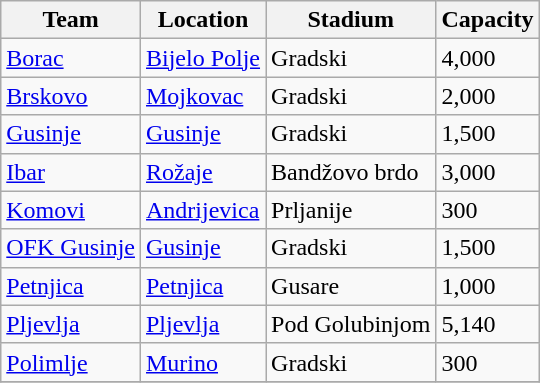<table class="wikitable">
<tr>
<th>Team</th>
<th>Location</th>
<th>Stadium</th>
<th>Capacity</th>
</tr>
<tr>
<td><a href='#'>Borac</a></td>
<td><a href='#'>Bijelo Polje</a></td>
<td>Gradski</td>
<td>4,000</td>
</tr>
<tr>
<td><a href='#'>Brskovo</a></td>
<td><a href='#'>Mojkovac</a></td>
<td>Gradski</td>
<td>2,000</td>
</tr>
<tr>
<td><a href='#'>Gusinje</a></td>
<td><a href='#'>Gusinje</a></td>
<td>Gradski</td>
<td>1,500</td>
</tr>
<tr>
<td><a href='#'>Ibar</a></td>
<td><a href='#'>Rožaje</a></td>
<td>Bandžovo brdo</td>
<td>3,000</td>
</tr>
<tr>
<td><a href='#'>Komovi</a></td>
<td><a href='#'>Andrijevica</a></td>
<td>Prljanije</td>
<td>300</td>
</tr>
<tr>
<td><a href='#'>OFK Gusinje</a></td>
<td><a href='#'>Gusinje</a></td>
<td>Gradski</td>
<td>1,500</td>
</tr>
<tr>
<td><a href='#'>Petnjica</a></td>
<td><a href='#'>Petnjica</a></td>
<td>Gusare</td>
<td>1,000</td>
</tr>
<tr>
<td><a href='#'>Pljevlja</a></td>
<td><a href='#'>Pljevlja</a></td>
<td>Pod Golubinjom</td>
<td>5,140</td>
</tr>
<tr>
<td><a href='#'>Polimlje</a></td>
<td><a href='#'>Murino</a></td>
<td>Gradski</td>
<td>300</td>
</tr>
<tr>
</tr>
</table>
